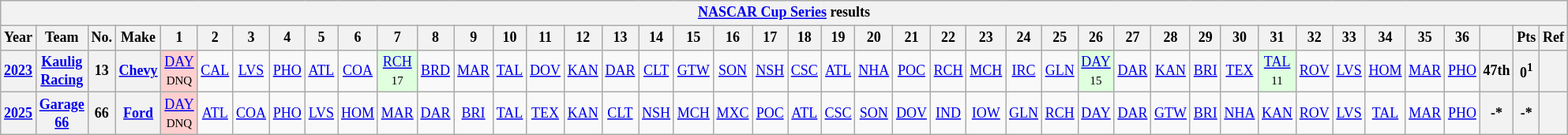<table class="wikitable" style="text-align:center; font-size:75%">
<tr>
<th colspan=43><a href='#'>NASCAR Cup Series</a> results</th>
</tr>
<tr>
<th>Year</th>
<th>Team</th>
<th>No.</th>
<th>Make</th>
<th>1</th>
<th>2</th>
<th>3</th>
<th>4</th>
<th>5</th>
<th>6</th>
<th>7</th>
<th>8</th>
<th>9</th>
<th>10</th>
<th>11</th>
<th>12</th>
<th>13</th>
<th>14</th>
<th>15</th>
<th>16</th>
<th>17</th>
<th>18</th>
<th>19</th>
<th>20</th>
<th>21</th>
<th>22</th>
<th>23</th>
<th>24</th>
<th>25</th>
<th>26</th>
<th>27</th>
<th>28</th>
<th>29</th>
<th>30</th>
<th>31</th>
<th>32</th>
<th>33</th>
<th>34</th>
<th>35</th>
<th>36</th>
<th></th>
<th>Pts</th>
<th>Ref</th>
</tr>
<tr>
<th><a href='#'>2023</a></th>
<th><a href='#'>Kaulig Racing</a></th>
<th>13</th>
<th><a href='#'>Chevy</a></th>
<td style="background:#FFCFCF;"><a href='#'>DAY</a><br><small>DNQ</small></td>
<td><a href='#'>CAL</a></td>
<td><a href='#'>LVS</a></td>
<td><a href='#'>PHO</a></td>
<td><a href='#'>ATL</a></td>
<td><a href='#'>COA</a></td>
<td style="background:#DFFFDF;"><a href='#'>RCH</a><br><small>17</small></td>
<td><a href='#'>BRD</a></td>
<td><a href='#'>MAR</a></td>
<td><a href='#'>TAL</a></td>
<td><a href='#'>DOV</a></td>
<td><a href='#'>KAN</a></td>
<td><a href='#'>DAR</a></td>
<td><a href='#'>CLT</a></td>
<td><a href='#'>GTW</a></td>
<td><a href='#'>SON</a></td>
<td><a href='#'>NSH</a></td>
<td><a href='#'>CSC</a></td>
<td><a href='#'>ATL</a></td>
<td><a href='#'>NHA</a></td>
<td><a href='#'>POC</a></td>
<td><a href='#'>RCH</a></td>
<td><a href='#'>MCH</a></td>
<td><a href='#'>IRC</a></td>
<td><a href='#'>GLN</a></td>
<td style="background:#DFFFDF;"><a href='#'>DAY</a><br><small>15</small></td>
<td><a href='#'>DAR</a></td>
<td><a href='#'>KAN</a></td>
<td><a href='#'>BRI</a></td>
<td><a href='#'>TEX</a></td>
<td style="background:#DFFFDF;"><a href='#'>TAL</a><br><small>11</small></td>
<td><a href='#'>ROV</a></td>
<td><a href='#'>LVS</a></td>
<td><a href='#'>HOM</a></td>
<td><a href='#'>MAR</a></td>
<td><a href='#'>PHO</a></td>
<th>47th</th>
<th>0<sup>1</sup></th>
<th></th>
</tr>
<tr>
<th><a href='#'>2025</a></th>
<th><a href='#'>Garage 66</a></th>
<th>66</th>
<th><a href='#'>Ford</a></th>
<td style="background:#FFCFCF;"><a href='#'>DAY</a><br><small>DNQ</small></td>
<td><a href='#'>ATL</a></td>
<td><a href='#'>COA</a></td>
<td><a href='#'>PHO</a></td>
<td><a href='#'>LVS</a></td>
<td><a href='#'>HOM</a></td>
<td><a href='#'>MAR</a></td>
<td><a href='#'>DAR</a></td>
<td><a href='#'>BRI</a></td>
<td><a href='#'>TAL</a></td>
<td><a href='#'>TEX</a></td>
<td><a href='#'>KAN</a></td>
<td><a href='#'>CLT</a></td>
<td><a href='#'>NSH</a></td>
<td><a href='#'>MCH</a></td>
<td><a href='#'>MXC</a></td>
<td><a href='#'>POC</a></td>
<td><a href='#'>ATL</a></td>
<td><a href='#'>CSC</a></td>
<td><a href='#'>SON</a></td>
<td><a href='#'>DOV</a></td>
<td><a href='#'>IND</a></td>
<td><a href='#'>IOW</a></td>
<td><a href='#'>GLN</a></td>
<td><a href='#'>RCH</a></td>
<td><a href='#'>DAY</a></td>
<td><a href='#'>DAR</a></td>
<td><a href='#'>GTW</a></td>
<td><a href='#'>BRI</a></td>
<td><a href='#'>NHA</a></td>
<td><a href='#'>KAN</a></td>
<td><a href='#'>ROV</a></td>
<td><a href='#'>LVS</a></td>
<td><a href='#'>TAL</a></td>
<td><a href='#'>MAR</a></td>
<td><a href='#'>PHO</a></td>
<th>-*</th>
<th>-*</th>
<th></th>
</tr>
</table>
